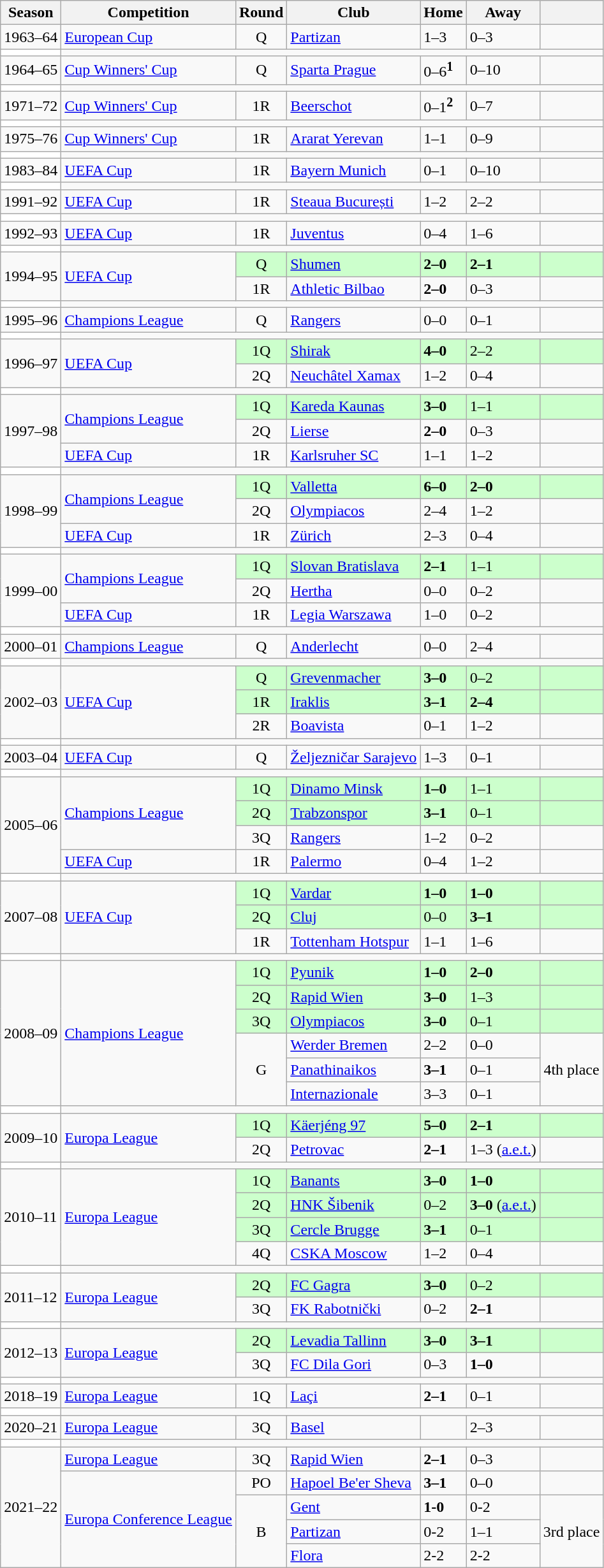<table class="wikitable">
<tr>
<th>Season</th>
<th>Competition</th>
<th>Round</th>
<th>Club</th>
<th>Home</th>
<th>Away</th>
<th></th>
</tr>
<tr>
<td>1963–64</td>
<td><a href='#'>European Cup</a></td>
<td style="text-align:center;">Q</td>
<td> <a href='#'>Partizan</a></td>
<td>1–3</td>
<td>0–3</td>
<td style="text-align:center;"></td>
</tr>
<tr>
<td style="text-align:center; background:white;"></td>
</tr>
<tr>
<td>1964–65</td>
<td><a href='#'>Cup Winners' Cup</a></td>
<td style="text-align:center;">Q</td>
<td> <a href='#'>Sparta Prague</a></td>
<td>0–6<sup><strong>1</strong></sup></td>
<td>0–10</td>
<td style="text-align:center;"></td>
</tr>
<tr>
<td style="text-align:center; background:white;"></td>
</tr>
<tr>
<td>1971–72</td>
<td><a href='#'>Cup Winners' Cup</a></td>
<td style="text-align:center;">1R</td>
<td> <a href='#'>Beerschot</a></td>
<td>0–1<sup><strong>2</strong></sup></td>
<td>0–7</td>
<td style="text-align:center;"></td>
</tr>
<tr>
<td style="text-align:center; background:white;"></td>
</tr>
<tr>
<td>1975–76</td>
<td><a href='#'>Cup Winners' Cup</a></td>
<td style="text-align:center;">1R</td>
<td> <a href='#'>Ararat Yerevan</a></td>
<td>1–1</td>
<td>0–9</td>
<td style="text-align:center;"></td>
</tr>
<tr>
<td style="text-align:center; background:white;"></td>
</tr>
<tr>
<td>1983–84</td>
<td><a href='#'>UEFA Cup</a></td>
<td style="text-align:center;">1R</td>
<td> <a href='#'>Bayern Munich</a></td>
<td>0–1</td>
<td>0–10</td>
<td style="text-align:center;"></td>
</tr>
<tr>
<td style="text-align:center; background:white;"></td>
</tr>
<tr>
<td>1991–92</td>
<td><a href='#'>UEFA Cup</a></td>
<td style="text-align:center;">1R</td>
<td> <a href='#'>Steaua București</a></td>
<td>1–2</td>
<td>2–2</td>
<td style="text-align:center;"></td>
</tr>
<tr>
<td style="text-align:center; background:white;"></td>
</tr>
<tr>
<td>1992–93</td>
<td><a href='#'>UEFA Cup</a></td>
<td style="text-align:center;">1R</td>
<td> <a href='#'>Juventus</a></td>
<td>0–4</td>
<td>1–6</td>
<td style="text-align:center;"></td>
</tr>
<tr>
<td style="text-align:center; background:white;"></td>
</tr>
<tr>
<td rowspan=2>1994–95</td>
<td rowspan=2><a href='#'>UEFA Cup</a></td>
<td style="background:#cfc; text-align:center;">Q</td>
<td style="background:#cfc;"> <a href='#'>Shumen</a></td>
<td style="background:#cfc;"><strong>2–0</strong></td>
<td style="background:#cfc;"><strong>2–1</strong></td>
<td style="background:#cfc; text-align:center;"></td>
</tr>
<tr>
<td style="text-align:center;">1R</td>
<td> <a href='#'>Athletic Bilbao</a></td>
<td><strong>2–0</strong></td>
<td>0–3</td>
<td style="text-align:center;"></td>
</tr>
<tr>
<td style="text-align:center; background:white;"></td>
</tr>
<tr>
<td>1995–96</td>
<td><a href='#'>Champions League</a></td>
<td style="text-align:center;">Q</td>
<td> <a href='#'>Rangers</a></td>
<td>0–0</td>
<td>0–1</td>
<td style="text-align:center;"></td>
</tr>
<tr>
<td style="text-align:center; background:white;"></td>
</tr>
<tr>
<td rowspan=2>1996–97</td>
<td rowspan=2><a href='#'>UEFA Cup</a></td>
<td style="background:#cfc; text-align:center;">1Q</td>
<td style="background:#cfc;"> <a href='#'>Shirak</a></td>
<td style="background:#cfc;"><strong>4–0</strong></td>
<td style="background:#cfc;">2–2</td>
<td style="background:#cfc; text-align:center;"></td>
</tr>
<tr>
<td style="text-align:center;">2Q</td>
<td> <a href='#'>Neuchâtel Xamax</a></td>
<td>1–2</td>
<td>0–4</td>
<td style="text-align:center;"></td>
</tr>
<tr>
<td style="text-align:center; background:white;"></td>
</tr>
<tr>
<td rowspan=3>1997–98</td>
<td rowspan=2><a href='#'>Champions League</a></td>
<td style="background:#cfc; text-align:center;">1Q</td>
<td style="background:#cfc;"> <a href='#'>Kareda Kaunas</a></td>
<td style="background:#cfc;"><strong>3–0</strong></td>
<td style="background:#cfc;">1–1</td>
<td style="background:#cfc; text-align:center;"></td>
</tr>
<tr>
<td style="text-align:center;">2Q</td>
<td> <a href='#'>Lierse</a></td>
<td><strong>2–0</strong></td>
<td>0–3</td>
<td style="text-align:center;"></td>
</tr>
<tr>
<td><a href='#'>UEFA Cup</a></td>
<td style="text-align:center;">1R</td>
<td> <a href='#'>Karlsruher SC</a></td>
<td>1–1</td>
<td>1–2</td>
<td style="text-align:center;"></td>
</tr>
<tr>
<td style="text-align:center; background:white;"></td>
</tr>
<tr>
<td rowspan=3>1998–99</td>
<td rowspan=2><a href='#'>Champions League</a></td>
<td style="background:#cfc; text-align:center;">1Q</td>
<td style="background:#cfc;"> <a href='#'>Valletta</a></td>
<td style="background:#cfc;"><strong>6–0</strong></td>
<td style="background:#cfc;"><strong>2–0</strong></td>
<td style="background:#cfc; text-align:center;"></td>
</tr>
<tr>
<td style="text-align:center;">2Q</td>
<td> <a href='#'>Olympiacos</a></td>
<td>2–4</td>
<td>1–2</td>
<td style="text-align:center;"></td>
</tr>
<tr>
<td><a href='#'>UEFA Cup</a></td>
<td style="text-align:center;">1R</td>
<td> <a href='#'>Zürich</a></td>
<td>2–3</td>
<td>0–4</td>
<td style="text-align:center;"></td>
</tr>
<tr>
<td style="text-align:center; background:white;"></td>
</tr>
<tr>
<td rowspan=3>1999–00</td>
<td rowspan=2><a href='#'>Champions League</a></td>
<td style="background:#cfc; text-align:center;">1Q</td>
<td style="background:#cfc;"> <a href='#'>Slovan Bratislava</a></td>
<td style="background:#cfc;"><strong>2–1</strong></td>
<td style="background:#cfc;">1–1</td>
<td style="background:#cfc; text-align:center;"></td>
</tr>
<tr>
<td style="text-align:center;">2Q</td>
<td> <a href='#'>Hertha</a></td>
<td>0–0</td>
<td>0–2</td>
<td style="text-align:center;"></td>
</tr>
<tr>
<td><a href='#'>UEFA Cup</a></td>
<td style="text-align:center;">1R</td>
<td> <a href='#'>Legia Warszawa</a></td>
<td>1–0</td>
<td>0–2</td>
<td style="text-align:center;"></td>
</tr>
<tr>
<td style="text-align:center; background:white;"></td>
</tr>
<tr>
<td>2000–01</td>
<td><a href='#'>Champions League</a></td>
<td style="text-align:center;">Q</td>
<td> <a href='#'>Anderlecht</a></td>
<td>0–0</td>
<td>2–4</td>
<td style="text-align:center;"></td>
</tr>
<tr>
<td style="text-align:center; background:white;"></td>
</tr>
<tr>
<td rowspan=3>2002–03</td>
<td rowspan=3><a href='#'>UEFA Cup</a></td>
<td style="background:#cfc; text-align:center;">Q</td>
<td style="background:#cfc;"> <a href='#'>Grevenmacher</a></td>
<td style="background:#cfc;"><strong>3–0</strong></td>
<td style="background:#cfc;">0–2</td>
<td style="background:#cfc; text-align:center;"></td>
</tr>
<tr>
<td style="background:#cfc; text-align:center;">1R</td>
<td style="background:#cfc;"> <a href='#'>Iraklis</a></td>
<td style="background:#cfc;"><strong>3–1</strong></td>
<td style="background:#cfc;"><strong>2–4</strong></td>
<td style="background:#cfc; text-align:center;"></td>
</tr>
<tr>
<td style="text-align:center;">2R</td>
<td> <a href='#'>Boavista</a></td>
<td>0–1</td>
<td>1–2</td>
<td style="text-align:center;"></td>
</tr>
<tr>
<td style="text-align:center; background:white;"></td>
</tr>
<tr>
<td>2003–04</td>
<td><a href='#'>UEFA Cup</a></td>
<td style="text-align:center;">Q</td>
<td> <a href='#'>Željezničar Sarajevo</a></td>
<td>1–3</td>
<td>0–1</td>
<td style="text-align:center;"></td>
</tr>
<tr>
<td style="text-align:center; background:white;"></td>
</tr>
<tr>
<td rowspan=4>2005–06</td>
<td rowspan=3><a href='#'>Champions League</a></td>
<td style="background:#cfc; text-align:center;">1Q</td>
<td style="background:#cfc;"> <a href='#'>Dinamo Minsk</a></td>
<td style="background:#cfc;"><strong>1–0</strong></td>
<td style="background:#cfc;">1–1</td>
<td style="background:#cfc; text-align:center;"></td>
</tr>
<tr>
<td style="background:#cfc; text-align:center;">2Q</td>
<td style="background:#cfc;"> <a href='#'>Trabzonspor</a></td>
<td style="background:#cfc;"><strong>3–1</strong></td>
<td style="background:#cfc;">0–1</td>
<td style="background:#cfc; text-align:center;"></td>
</tr>
<tr>
<td style="text-align:center;">3Q</td>
<td> <a href='#'>Rangers</a></td>
<td>1–2</td>
<td>0–2</td>
<td style="text-align:center;"></td>
</tr>
<tr>
<td><a href='#'>UEFA Cup</a></td>
<td style="text-align:center;">1R</td>
<td> <a href='#'>Palermo</a></td>
<td>0–4</td>
<td>1–2</td>
<td style="text-align:center;"></td>
</tr>
<tr>
<td style="text-align:center; background:white;"></td>
</tr>
<tr>
<td rowspan=3>2007–08</td>
<td rowspan=3><a href='#'>UEFA Cup</a></td>
<td style="background:#cfc; text-align:center;">1Q</td>
<td style="background:#cfc;"> <a href='#'>Vardar</a></td>
<td style="background:#cfc;"><strong>1–0</strong></td>
<td style="background:#cfc;"><strong>1–0</strong></td>
<td style="background:#cfc; text-align:center;"></td>
</tr>
<tr>
<td style="background:#cfc; text-align:center;">2Q</td>
<td style="background:#cfc;"> <a href='#'>Cluj</a></td>
<td style="background:#cfc;">0–0</td>
<td style="background:#cfc;"><strong>3–1</strong></td>
<td style="background:#cfc; text-align:center;"></td>
</tr>
<tr>
<td style="text-align:center;">1R</td>
<td> <a href='#'>Tottenham Hotspur</a></td>
<td>1–1</td>
<td>1–6</td>
<td style="text-align:center;"></td>
</tr>
<tr>
<td style="text-align:center; background:white;"></td>
</tr>
<tr>
<td rowspan=6>2008–09</td>
<td rowspan=6><a href='#'>Champions League</a></td>
<td style="background:#cfc; text-align:center;">1Q</td>
<td style="background:#cfc;"> <a href='#'>Pyunik</a></td>
<td style="background:#cfc;"><strong>1–0</strong></td>
<td style="background:#cfc;"><strong>2–0</strong></td>
<td style="background:#cfc; text-align:center;"></td>
</tr>
<tr>
<td style="background:#cfc; text-align:center;">2Q</td>
<td style="background:#cfc;"> <a href='#'>Rapid Wien</a></td>
<td style="background:#cfc;"><strong>3–0</strong></td>
<td style="background:#cfc;">1–3</td>
<td style="background:#cfc; text-align:center;"></td>
</tr>
<tr>
<td style="background:#cfc; text-align:center;">3Q</td>
<td style="background:#cfc;"> <a href='#'>Olympiacos</a></td>
<td style="background:#cfc;"><strong>3–0</strong></td>
<td style="background:#cfc;">0–1</td>
<td style="background:#cfc; text-align:center;"></td>
</tr>
<tr>
<td rowspan="3" style="text-align:center;">G</td>
<td> <a href='#'>Werder Bremen</a></td>
<td>2–2</td>
<td>0–0</td>
<td rowspan="3" colspan="2" style="text-align:center;">4th place <br> </td>
</tr>
<tr>
<td> <a href='#'>Panathinaikos</a></td>
<td><strong>3–1</strong></td>
<td>0–1</td>
</tr>
<tr>
<td> <a href='#'>Internazionale</a></td>
<td>3–3</td>
<td>0–1</td>
</tr>
<tr>
<td style="text-align:center; background:white;"></td>
</tr>
<tr>
<td rowspan=2>2009–10</td>
<td rowspan=2><a href='#'>Europa League</a></td>
<td style="background:#cfc; text-align:center;">1Q</td>
<td style="background:#cfc;"> <a href='#'>Käerjéng 97</a></td>
<td style="background:#cfc;"><strong>5–0</strong></td>
<td style="background:#cfc;"><strong>2–1</strong></td>
<td style="background:#cfc; text-align:center;"></td>
</tr>
<tr>
<td style="text-align:center;">2Q</td>
<td> <a href='#'>Petrovac</a></td>
<td><strong>2–1</strong></td>
<td>1–3 (<a href='#'>a.e.t.</a>)</td>
<td style="text-align:center;"></td>
</tr>
<tr>
<td style="text-align:center; background:white;"></td>
</tr>
<tr>
<td rowspan=4>2010–11</td>
<td rowspan=4><a href='#'>Europa League</a></td>
<td style="background:#cfc; text-align:center;">1Q</td>
<td style="background:#cfc;"> <a href='#'>Banants</a></td>
<td style="background:#cfc;"><strong>3–0</strong></td>
<td style="background:#cfc;"><strong>1–0</strong></td>
<td style="background:#cfc; text-align:center;"></td>
</tr>
<tr>
<td style="background:#cfc; text-align:center;">2Q</td>
<td style="background:#cfc;"> <a href='#'>HNK Šibenik</a></td>
<td style="background:#cfc;">0–2</td>
<td style="background:#cfc;"><strong>3–0</strong> (<a href='#'>a.e.t.</a>)</td>
<td style="background:#cfc; text-align:center;"></td>
</tr>
<tr>
<td style="background:#cfc; text-align:center;">3Q</td>
<td style="background:#cfc;"> <a href='#'>Cercle Brugge</a></td>
<td style="background:#cfc;"><strong>3–1</strong></td>
<td style="background:#cfc;">0–1</td>
<td style="background:#cfc; text-align:center;"></td>
</tr>
<tr>
<td style="text-align:center;">4Q</td>
<td> <a href='#'>CSKA Moscow</a></td>
<td>1–2</td>
<td>0–4</td>
<td style="text-align:center;"></td>
</tr>
<tr>
<td style="text-align:center; background:white;"></td>
</tr>
<tr>
<td rowspan=2>2011–12</td>
<td rowspan=2><a href='#'>Europa League</a></td>
<td style="background:#cfc; text-align:center;">2Q</td>
<td style="background:#cfc;"> <a href='#'>FC Gagra</a></td>
<td style="background:#cfc;"><strong>3–0</strong></td>
<td style="background:#cfc;">0–2</td>
<td style="background:#cfc; text-align:center;"></td>
</tr>
<tr>
<td style="text-align:center;">3Q</td>
<td> <a href='#'>FK Rabotnički</a></td>
<td>0–2</td>
<td><strong>2–1</strong></td>
<td style="text-align:center;"></td>
</tr>
<tr>
<td style="text-align:center; background:white;"></td>
</tr>
<tr>
<td rowspan=2>2012–13</td>
<td rowspan=2><a href='#'>Europa League</a></td>
<td style="background:#cfc; text-align:center;">2Q</td>
<td style="background:#cfc;"> <a href='#'>Levadia Tallinn</a></td>
<td style="background:#cfc;"><strong>3–0</strong></td>
<td style="background:#cfc;"><strong>3–1</strong></td>
<td style="background:#cfc; text-align:center;"></td>
</tr>
<tr>
<td style="text-align:center;">3Q</td>
<td> <a href='#'>FC Dila Gori</a></td>
<td>0–3</td>
<td><strong>1–0</strong></td>
<td style="text-align:center;"></td>
</tr>
<tr>
<td style="text-align:center; background:white;"></td>
</tr>
<tr>
<td>2018–19</td>
<td><a href='#'>Europa League</a></td>
<td style="text-align:center;">1Q</td>
<td> <a href='#'>Laçi</a></td>
<td><strong>2–1</strong></td>
<td>0–1</td>
<td style="text-align:center;"></td>
</tr>
<tr>
<td style="text-align:center; background:white;"></td>
</tr>
<tr>
<td>2020–21</td>
<td><a href='#'>Europa League</a></td>
<td style="text-align:center;">3Q</td>
<td> <a href='#'>Basel</a></td>
<td></td>
<td>2–3</td>
<td style="text-align:center;"></td>
</tr>
<tr>
<td style="text-align:center; background:white;"></td>
</tr>
<tr>
<td rowspan=5>2021–22</td>
<td><a href='#'>Europa League</a></td>
<td style="text-align:center;">3Q</td>
<td> <a href='#'>Rapid Wien</a></td>
<td><strong>2–1</strong></td>
<td>0–3</td>
<td style="text-align:center;"></td>
</tr>
<tr>
<td rowspan=4><a href='#'>Europa Conference League</a></td>
<td style="text-align:center;">PO</td>
<td> <a href='#'>Hapoel Be'er Sheva</a></td>
<td><strong>3–1</strong></td>
<td>0–0</td>
<td style="text-align:center;"></td>
</tr>
<tr>
<td rowspan="3" style="text-align:center;">B</td>
<td> <a href='#'>Gent</a></td>
<td><strong>1-0</strong></td>
<td>0-2</td>
<td rowspan="3" colspan="2" style="text-align:center;">3rd place <br> </td>
</tr>
<tr>
<td> <a href='#'>Partizan</a></td>
<td>0-2</td>
<td>1–1</td>
</tr>
<tr>
<td> <a href='#'>Flora</a></td>
<td>2-2</td>
<td>2-2</td>
</tr>
</table>
